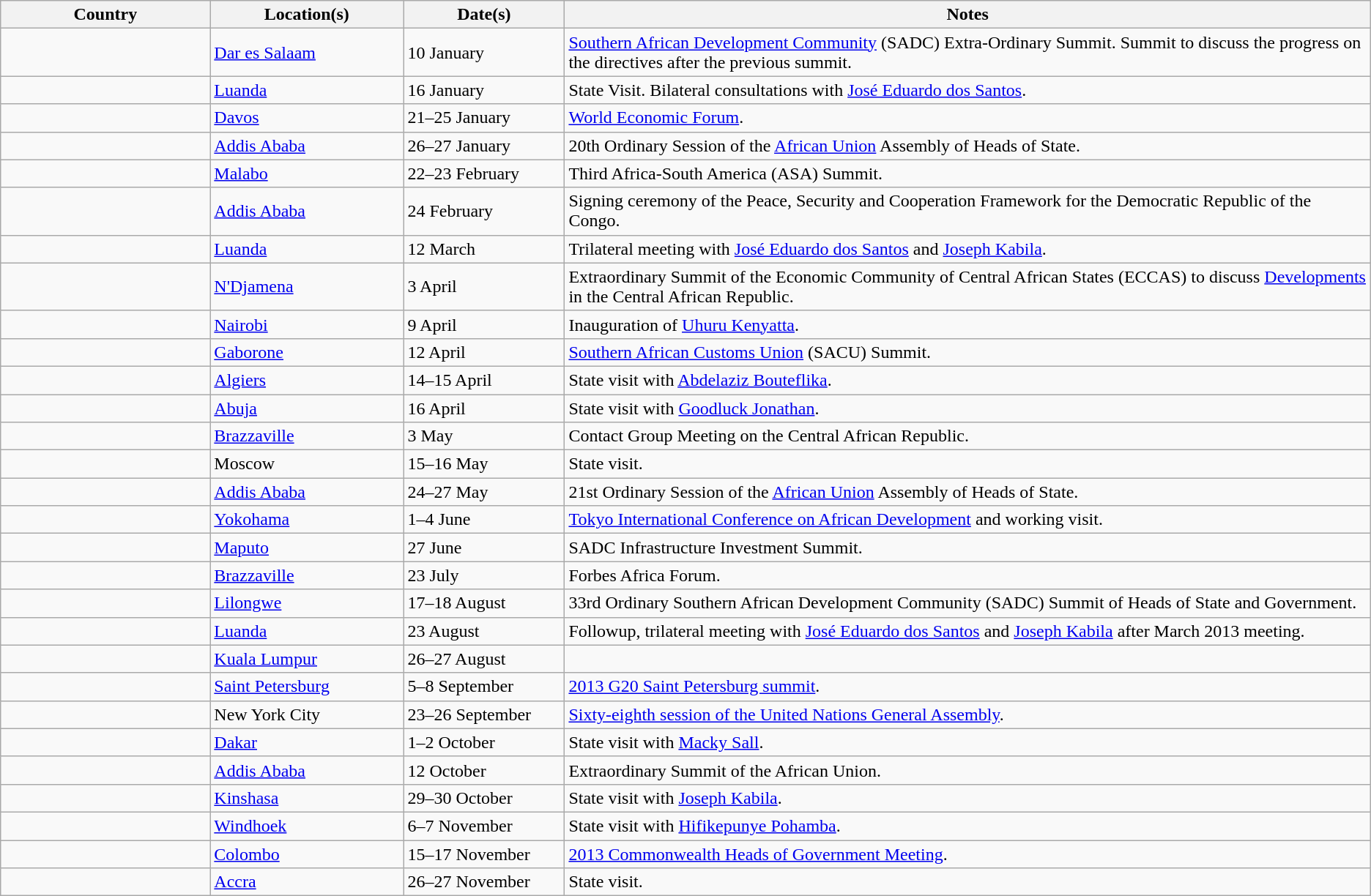<table class="wikitable sortable">
<tr>
<th style="width: 13%;">Country</th>
<th style="width: 12%;">Location(s)</th>
<th style="width: 10%; ">Date(s)</th>
<th style="width: 50%;">Notes</th>
</tr>
<tr>
<td></td>
<td><a href='#'>Dar es Salaam</a></td>
<td>10 January</td>
<td><a href='#'>Southern African Development Community</a> (SADC) Extra-Ordinary Summit. Summit to discuss the progress on the directives after the previous summit.</td>
</tr>
<tr>
<td></td>
<td><a href='#'>Luanda</a></td>
<td>16 January</td>
<td>State Visit. Bilateral consultations with <a href='#'>José Eduardo dos Santos</a>.</td>
</tr>
<tr>
<td></td>
<td><a href='#'>Davos</a></td>
<td>21–25 January</td>
<td><a href='#'>World Economic Forum</a>.</td>
</tr>
<tr>
<td></td>
<td><a href='#'>Addis Ababa</a></td>
<td>26–27 January</td>
<td>20th Ordinary Session of the <a href='#'>African Union</a> Assembly of Heads of State.</td>
</tr>
<tr>
<td></td>
<td><a href='#'>Malabo</a></td>
<td>22–23 February</td>
<td>Third Africa-South America (ASA) Summit.</td>
</tr>
<tr>
<td></td>
<td><a href='#'>Addis Ababa</a></td>
<td>24 February</td>
<td>Signing ceremony of the Peace, Security and Cooperation Framework for the Democratic Republic of the Congo.</td>
</tr>
<tr>
<td></td>
<td><a href='#'>Luanda</a></td>
<td>12 March</td>
<td>Trilateral meeting with <a href='#'>José Eduardo dos Santos</a> and <a href='#'>Joseph Kabila</a>.</td>
</tr>
<tr>
<td></td>
<td><a href='#'>N'Djamena</a></td>
<td>3 April</td>
<td>Extraordinary Summit of the Economic Community of Central African States (ECCAS) to discuss <a href='#'>Developments</a> in the Central African Republic.</td>
</tr>
<tr>
<td></td>
<td><a href='#'>Nairobi</a></td>
<td>9 April</td>
<td>Inauguration of <a href='#'>Uhuru Kenyatta</a>.</td>
</tr>
<tr>
<td></td>
<td><a href='#'>Gaborone</a></td>
<td>12 April</td>
<td><a href='#'>Southern African Customs Union</a> (SACU) Summit.</td>
</tr>
<tr>
<td></td>
<td><a href='#'>Algiers</a></td>
<td>14–15 April</td>
<td>State visit with <a href='#'>Abdelaziz Bouteflika</a>.</td>
</tr>
<tr>
<td></td>
<td><a href='#'>Abuja</a></td>
<td>16 April</td>
<td>State visit with <a href='#'>Goodluck Jonathan</a>.</td>
</tr>
<tr>
<td></td>
<td><a href='#'>Brazzaville</a></td>
<td>3 May</td>
<td>Contact Group Meeting on the Central African Republic.</td>
</tr>
<tr>
<td></td>
<td>Moscow</td>
<td>15–16 May</td>
<td>State visit.</td>
</tr>
<tr>
<td></td>
<td><a href='#'>Addis Ababa</a></td>
<td>24–27 May</td>
<td>21st Ordinary Session of the <a href='#'>African Union</a> Assembly of Heads of State.</td>
</tr>
<tr>
<td></td>
<td><a href='#'>Yokohama</a></td>
<td>1–4 June</td>
<td><a href='#'>Tokyo International Conference on African Development</a> and working visit.</td>
</tr>
<tr>
<td></td>
<td><a href='#'>Maputo</a></td>
<td>27 June</td>
<td>SADC Infrastructure Investment Summit.</td>
</tr>
<tr>
<td></td>
<td><a href='#'>Brazzaville</a></td>
<td>23 July</td>
<td>Forbes Africa Forum.</td>
</tr>
<tr>
<td></td>
<td><a href='#'>Lilongwe</a></td>
<td>17–18 August</td>
<td>33rd Ordinary Southern African Development Community (SADC) Summit of Heads of State and Government.</td>
</tr>
<tr>
<td></td>
<td><a href='#'>Luanda</a></td>
<td>23 August</td>
<td>Followup, trilateral meeting with <a href='#'>José Eduardo dos Santos</a> and <a href='#'>Joseph Kabila</a> after March 2013 meeting.</td>
</tr>
<tr>
<td></td>
<td><a href='#'>Kuala Lumpur</a></td>
<td>26–27 August</td>
<td></td>
</tr>
<tr>
<td></td>
<td><a href='#'>Saint Petersburg</a></td>
<td>5–8 September</td>
<td><a href='#'>2013 G20 Saint Petersburg summit</a>.</td>
</tr>
<tr>
<td></td>
<td>New York City</td>
<td>23–26 September</td>
<td><a href='#'>Sixty-eighth session of the United Nations General Assembly</a>.</td>
</tr>
<tr>
<td></td>
<td><a href='#'>Dakar</a></td>
<td>1–2 October</td>
<td>State visit with <a href='#'>Macky Sall</a>.</td>
</tr>
<tr>
<td></td>
<td><a href='#'>Addis Ababa</a></td>
<td>12 October</td>
<td>Extraordinary Summit of the African Union.</td>
</tr>
<tr>
<td></td>
<td><a href='#'>Kinshasa</a></td>
<td>29–30 October</td>
<td>State visit with <a href='#'>Joseph Kabila</a>.</td>
</tr>
<tr>
<td></td>
<td><a href='#'>Windhoek</a></td>
<td>6–7 November</td>
<td>State visit with <a href='#'>Hifikepunye Pohamba</a>.</td>
</tr>
<tr>
<td></td>
<td><a href='#'>Colombo</a></td>
<td>15–17 November</td>
<td><a href='#'>2013 Commonwealth Heads of Government Meeting</a>.</td>
</tr>
<tr>
<td></td>
<td><a href='#'>Accra</a></td>
<td>26–27 November</td>
<td>State visit.</td>
</tr>
</table>
